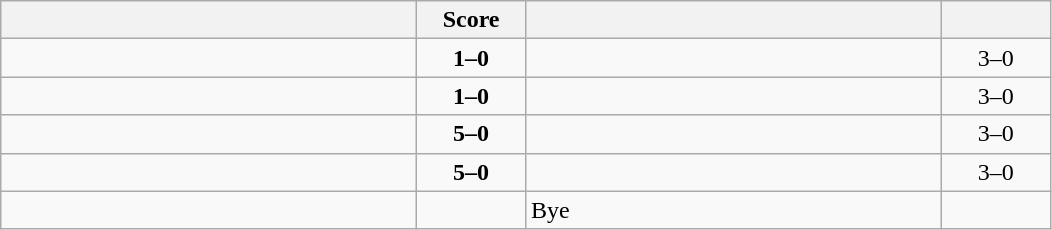<table class="wikitable" style="text-align: center; ">
<tr>
<th align="right" width="270"></th>
<th width="65">Score</th>
<th align="left" width="270"></th>
<th width="65"></th>
</tr>
<tr>
<td align="left"><strong></strong></td>
<td><strong>1–0</strong></td>
<td align="left"></td>
<td>3–0 <strong></strong></td>
</tr>
<tr>
<td align="left"><strong></strong></td>
<td><strong>1–0</strong></td>
<td align="left"></td>
<td>3–0 <strong></strong></td>
</tr>
<tr>
<td align="left"><strong></strong></td>
<td><strong>5–0</strong></td>
<td align="left"></td>
<td>3–0 <strong></strong></td>
</tr>
<tr>
<td align="left"><strong></strong></td>
<td><strong>5–0</strong></td>
<td align="left"></td>
<td>3–0 <strong></strong></td>
</tr>
<tr>
<td align="left"><strong></strong></td>
<td></td>
<td align="left">Bye</td>
<td></td>
</tr>
</table>
